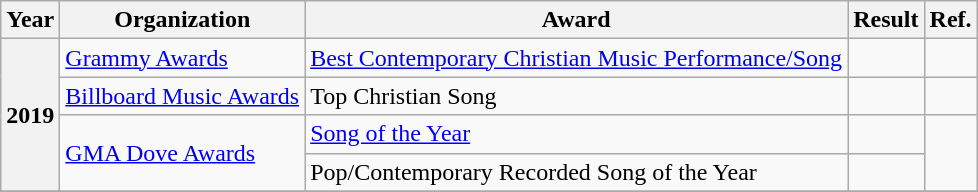<table class="wikitable plainrowheaders">
<tr>
<th>Year</th>
<th>Organization</th>
<th>Award</th>
<th>Result</th>
<th>Ref.</th>
</tr>
<tr>
<th rowspan="4" scope="row">2019</th>
<td><a href='#'>Grammy Awards</a></td>
<td><a href='#'>Best Contemporary Christian Music Performance/Song</a></td>
<td></td>
<td></td>
</tr>
<tr>
<td><a href='#'>Billboard Music Awards</a></td>
<td>Top Christian Song</td>
<td></td>
<td></td>
</tr>
<tr>
<td rowspan="2"><a href='#'>GMA Dove Awards</a></td>
<td><a href='#'>Song of the Year</a></td>
<td></td>
<td rowspan="2"></td>
</tr>
<tr>
<td>Pop/Contemporary Recorded Song of the Year</td>
<td></td>
</tr>
<tr>
</tr>
</table>
